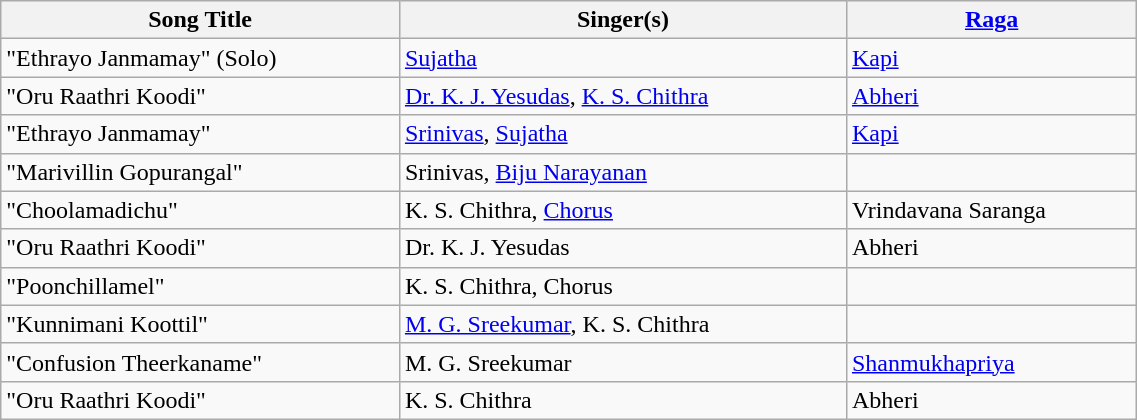<table class="wikitable" width="60%">
<tr>
<th>Song Title</th>
<th>Singer(s)</th>
<th><a href='#'>Raga</a></th>
</tr>
<tr>
<td>"Ethrayo Janmamay" (Solo)</td>
<td><a href='#'>Sujatha</a></td>
<td><a href='#'>Kapi</a></td>
</tr>
<tr>
<td>"Oru Raathri Koodi"</td>
<td><a href='#'>Dr. K. J. Yesudas</a>, <a href='#'>K. S. Chithra</a></td>
<td><a href='#'>Abheri</a></td>
</tr>
<tr>
<td>"Ethrayo Janmamay"</td>
<td><a href='#'>Srinivas</a>, <a href='#'>Sujatha</a></td>
<td><a href='#'>Kapi</a></td>
</tr>
<tr>
<td>"Marivillin Gopurangal"</td>
<td>Srinivas, <a href='#'>Biju Narayanan</a></td>
<td></td>
</tr>
<tr>
<td>"Choolamadichu"</td>
<td>K. S. Chithra, <a href='#'>Chorus</a></td>
<td>Vrindavana Saranga</td>
</tr>
<tr>
<td>"Oru Raathri Koodi"</td>
<td>Dr. K. J. Yesudas</td>
<td>Abheri</td>
</tr>
<tr>
<td>"Poonchillamel"</td>
<td>K. S. Chithra, Chorus</td>
<td></td>
</tr>
<tr>
<td>"Kunnimani Koottil"</td>
<td><a href='#'>M. G. Sreekumar</a>, K. S. Chithra</td>
<td></td>
</tr>
<tr>
<td>"Confusion Theerkaname"</td>
<td>M. G. Sreekumar</td>
<td><a href='#'>Shanmukhapriya</a></td>
</tr>
<tr>
<td>"Oru Raathri Koodi"</td>
<td>K. S. Chithra</td>
<td>Abheri</td>
</tr>
</table>
